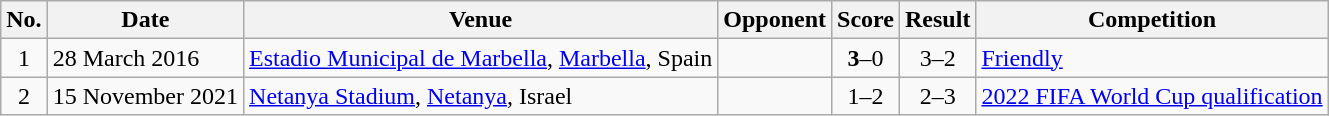<table class="wikitable plainrowheaders">
<tr>
<th>No.</th>
<th>Date</th>
<th>Venue</th>
<th>Opponent</th>
<th>Score</th>
<th>Result</th>
<th>Competition</th>
</tr>
<tr>
<td align="center">1</td>
<td>28 March 2016</td>
<td><a href='#'>Estadio Municipal de Marbella</a>, <a href='#'>Marbella</a>, Spain</td>
<td></td>
<td align="center"><strong>3</strong>–0</td>
<td align="center">3–2</td>
<td><a href='#'>Friendly</a></td>
</tr>
<tr>
<td align="center">2</td>
<td>15 November 2021</td>
<td><a href='#'>Netanya Stadium</a>, <a href='#'>Netanya</a>, Israel</td>
<td></td>
<td align="center">1–2</td>
<td align="center">2–3</td>
<td><a href='#'>2022 FIFA World Cup qualification</a></td>
</tr>
</table>
